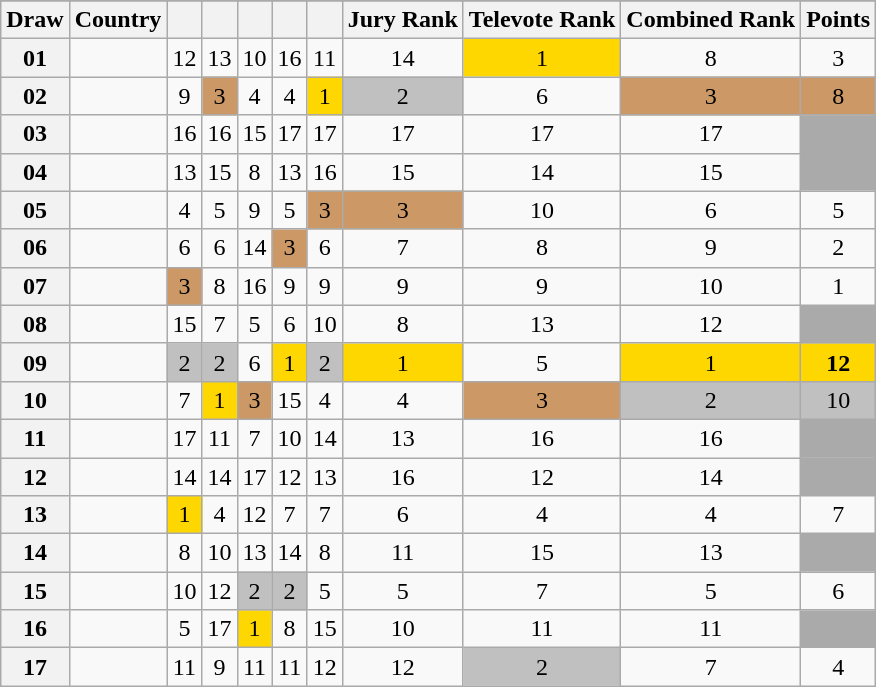<table class="sortable wikitable collapsible plainrowheaders" style="text-align:center;">
<tr>
</tr>
<tr>
<th scope="col">Draw</th>
<th scope="col">Country</th>
<th scope="col"><small></small></th>
<th scope="col"><small></small></th>
<th scope="col"><small></small></th>
<th scope="col"><small></small></th>
<th scope="col"><small></small></th>
<th scope="col">Jury Rank</th>
<th scope="col">Televote Rank</th>
<th scope="col">Combined Rank</th>
<th scope="col">Points</th>
</tr>
<tr>
<th scope="row" style="text-align:center;">01</th>
<td style="text-align:left;"></td>
<td>12</td>
<td>13</td>
<td>10</td>
<td>16</td>
<td>11</td>
<td>14</td>
<td style="background:gold;">1</td>
<td>8</td>
<td>3</td>
</tr>
<tr>
<th scope="row" style="text-align:center;">02</th>
<td style="text-align:left;"></td>
<td>9</td>
<td style="background:#CC9966;">3</td>
<td>4</td>
<td>4</td>
<td style="background:gold;">1</td>
<td style="background:silver;">2</td>
<td>6</td>
<td style="background:#CC9966;">3</td>
<td style="background:#CC9966;">8</td>
</tr>
<tr>
<th scope="row" style="text-align:center;">03</th>
<td style="text-align:left;"></td>
<td>16</td>
<td>16</td>
<td>15</td>
<td>17</td>
<td>17</td>
<td>17</td>
<td>17</td>
<td>17</td>
<td style="background:#AAAAAA;"></td>
</tr>
<tr>
<th scope="row" style="text-align:center;">04</th>
<td style="text-align:left;"></td>
<td>13</td>
<td>15</td>
<td>8</td>
<td>13</td>
<td>16</td>
<td>15</td>
<td>14</td>
<td>15</td>
<td style="background:#AAAAAA;"></td>
</tr>
<tr>
<th scope="row" style="text-align:center;">05</th>
<td style="text-align:left;"></td>
<td>4</td>
<td>5</td>
<td>9</td>
<td>5</td>
<td style="background:#CC9966;">3</td>
<td style="background:#CC9966;">3</td>
<td>10</td>
<td>6</td>
<td>5</td>
</tr>
<tr>
<th scope="row" style="text-align:center;">06</th>
<td style="text-align:left;"></td>
<td>6</td>
<td>6</td>
<td>14</td>
<td style="background:#CC9966;">3</td>
<td>6</td>
<td>7</td>
<td>8</td>
<td>9</td>
<td>2</td>
</tr>
<tr>
<th scope="row" style="text-align:center;">07</th>
<td style="text-align:left;"></td>
<td style="background:#CC9966;">3</td>
<td>8</td>
<td>16</td>
<td>9</td>
<td>9</td>
<td>9</td>
<td>9</td>
<td>10</td>
<td>1</td>
</tr>
<tr>
<th scope="row" style="text-align:center;">08</th>
<td style="text-align:left;"></td>
<td>15</td>
<td>7</td>
<td>5</td>
<td>6</td>
<td>10</td>
<td>8</td>
<td>13</td>
<td>12</td>
<td style="background:#AAAAAA;"></td>
</tr>
<tr>
<th scope="row" style="text-align:center;">09</th>
<td style="text-align:left;"></td>
<td style="background:silver;">2</td>
<td style="background:silver;">2</td>
<td>6</td>
<td style="background:gold;">1</td>
<td style="background:silver;">2</td>
<td style="background:gold;">1</td>
<td>5</td>
<td style="background:gold;">1</td>
<td style="background:gold;"><strong>12</strong></td>
</tr>
<tr>
<th scope="row" style="text-align:center;">10</th>
<td style="text-align:left;"></td>
<td>7</td>
<td style="background:gold;">1</td>
<td style="background:#CC9966;">3</td>
<td>15</td>
<td>4</td>
<td>4</td>
<td style="background:#CC9966;">3</td>
<td style="background:silver;">2</td>
<td style="background:silver;">10</td>
</tr>
<tr>
<th scope="row" style="text-align:center;">11</th>
<td style="text-align:left;"></td>
<td>17</td>
<td>11</td>
<td>7</td>
<td>10</td>
<td>14</td>
<td>13</td>
<td>16</td>
<td>16</td>
<td style="background:#AAAAAA;"></td>
</tr>
<tr>
<th scope="row" style="text-align:center;">12</th>
<td style="text-align:left;"></td>
<td>14</td>
<td>14</td>
<td>17</td>
<td>12</td>
<td>13</td>
<td>16</td>
<td>12</td>
<td>14</td>
<td style="background:#AAAAAA;"></td>
</tr>
<tr>
<th scope="row" style="text-align:center;">13</th>
<td style="text-align:left;"></td>
<td style="background:gold;">1</td>
<td>4</td>
<td>12</td>
<td>7</td>
<td>7</td>
<td>6</td>
<td>4</td>
<td>4</td>
<td>7</td>
</tr>
<tr>
<th scope="row" style="text-align:center;">14</th>
<td style="text-align:left;"></td>
<td>8</td>
<td>10</td>
<td>13</td>
<td>14</td>
<td>8</td>
<td>11</td>
<td>15</td>
<td>13</td>
<td style="background:#AAAAAA;"></td>
</tr>
<tr>
<th scope="row" style="text-align:center;">15</th>
<td style="text-align:left;"></td>
<td>10</td>
<td>12</td>
<td style="background:silver;">2</td>
<td style="background:silver;">2</td>
<td>5</td>
<td>5</td>
<td>7</td>
<td>5</td>
<td>6</td>
</tr>
<tr>
<th scope="row" style="text-align:center;">16</th>
<td style="text-align:left;"></td>
<td>5</td>
<td>17</td>
<td style="background:gold;">1</td>
<td>8</td>
<td>15</td>
<td>10</td>
<td>11</td>
<td>11</td>
<td style="background:#AAAAAA;"></td>
</tr>
<tr>
<th scope="row" style="text-align:center;">17</th>
<td style="text-align:left;"></td>
<td>11</td>
<td>9</td>
<td>11</td>
<td>11</td>
<td>12</td>
<td>12</td>
<td style="background:silver;">2</td>
<td>7</td>
<td>4</td>
</tr>
</table>
